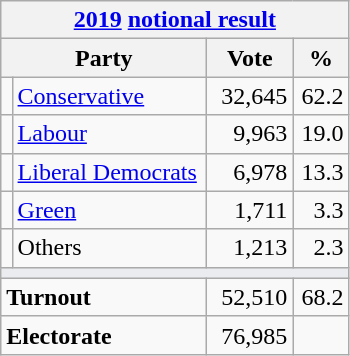<table class="wikitable">
<tr>
<th colspan="4"><a href='#'>2019</a> <a href='#'>notional result</a></th>
</tr>
<tr>
<th bgcolor="#DDDDFF" width="130px" colspan="2">Party</th>
<th bgcolor="#DDDDFF" width="50px">Vote</th>
<th bgcolor="#DDDDFF" width="30px">%</th>
</tr>
<tr>
<td></td>
<td><a href='#'>Conservative</a></td>
<td align=right>32,645</td>
<td align=right>62.2</td>
</tr>
<tr>
<td></td>
<td><a href='#'>Labour</a></td>
<td align=right>9,963</td>
<td align=right>19.0</td>
</tr>
<tr>
<td></td>
<td><a href='#'>Liberal Democrats</a></td>
<td align=right>6,978</td>
<td align=right>13.3</td>
</tr>
<tr>
<td></td>
<td><a href='#'>Green</a></td>
<td align=right>1,711</td>
<td align=right>3.3</td>
</tr>
<tr>
<td></td>
<td>Others</td>
<td align=right>1,213</td>
<td align=right>2.3</td>
</tr>
<tr>
<td colspan="4" bgcolor="#EAECF0"></td>
</tr>
<tr>
<td colspan="2"><strong>Turnout</strong></td>
<td align=right>52,510</td>
<td align=right>68.2</td>
</tr>
<tr>
<td colspan="2"><strong>Electorate</strong></td>
<td align=right>76,985</td>
</tr>
</table>
